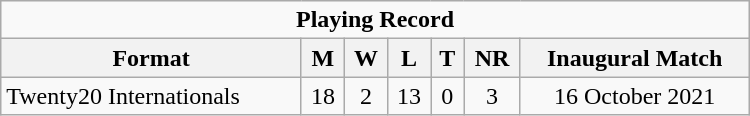<table class="wikitable" style="text-align: center; width: 500px;">
<tr>
<td colspan=7 align="center"><strong>Playing Record</strong></td>
</tr>
<tr>
<th>Format</th>
<th>M</th>
<th>W</th>
<th>L</th>
<th>T</th>
<th>NR</th>
<th>Inaugural Match</th>
</tr>
<tr>
<td align="left">Twenty20 Internationals</td>
<td>18</td>
<td>2</td>
<td>13</td>
<td>0</td>
<td>3</td>
<td>16 October 2021</td>
</tr>
</table>
